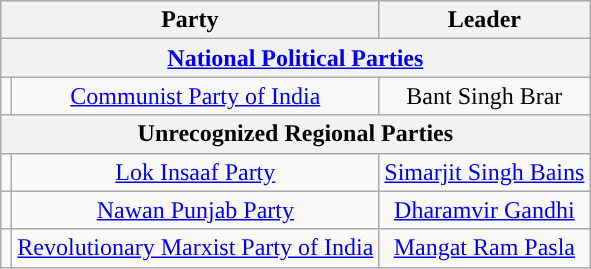<table class="wikitable" style="text-align:center">
<tr>
<th colspan=2>Party</th>
<th>Leader</th>
</tr>
<tr>
<th colspan=3><a href='#'>National Political Parties</a></th>
</tr>
<tr>
<td></td>
<td><a href='#'>Communist Party of India</a></td>
<td>Bant Singh Brar</td>
</tr>
<tr>
<th colspan=3>Unrecognized Regional Parties</th>
</tr>
<tr>
<td></td>
<td><a href='#'>Lok Insaaf Party</a></td>
<td><a href='#'>Simarjit Singh Bains</a></td>
</tr>
<tr>
<td></td>
<td><a href='#'>Nawan Punjab Party</a></td>
<td><a href='#'>Dharamvir Gandhi</a></td>
</tr>
<tr>
<td></td>
<td><a href='#'>Revolutionary Marxist Party of India</a></td>
<td><a href='#'>Mangat Ram Pasla</a></td>
</tr>
</table>
